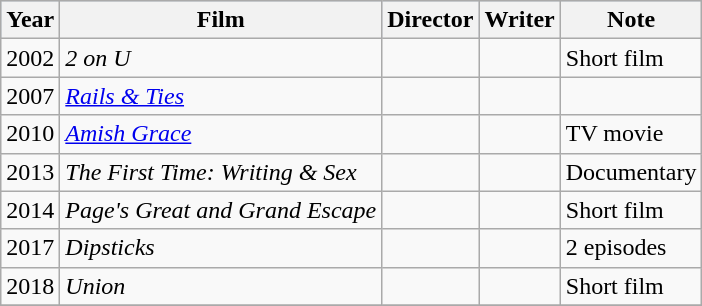<table class="wikitable sortable">
<tr style="background:#b0c4de; text-align:center;">
<th>Year</th>
<th>Film</th>
<th>Director</th>
<th>Writer</th>
<th>Note</th>
</tr>
<tr>
<td>2002</td>
<td><em>2 on U</em></td>
<td></td>
<td></td>
<td>Short film</td>
</tr>
<tr>
<td>2007</td>
<td><em><a href='#'>Rails & Ties</a></em></td>
<td></td>
<td></td>
<td></td>
</tr>
<tr>
<td>2010</td>
<td><em><a href='#'>Amish Grace</a></em></td>
<td></td>
<td></td>
<td>TV movie</td>
</tr>
<tr>
<td>2013</td>
<td><em>The First Time: Writing & Sex</em></td>
<td></td>
<td></td>
<td>Documentary</td>
</tr>
<tr>
<td>2014</td>
<td><em>Page's Great and Grand Escape</em></td>
<td></td>
<td></td>
<td>Short film</td>
</tr>
<tr>
<td>2017</td>
<td><em>Dipsticks</em></td>
<td></td>
<td></td>
<td>2 episodes</td>
</tr>
<tr>
<td>2018</td>
<td><em>Union</em></td>
<td></td>
<td></td>
<td>Short film</td>
</tr>
<tr>
</tr>
</table>
